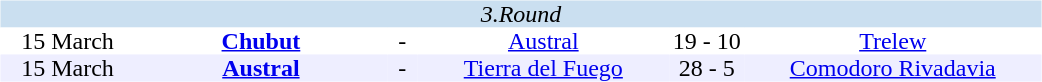<table width=700>
<tr>
<td width=700 valign="top"><br><table border=0 cellspacing=0 cellpadding=0 style="font-size: 100%; border-collapse: collapse;" width=100%>
<tr bgcolor="#CADFF0">
<td style="font-size:100%"; align="center" colspan="6"><em>3.Round</em></td>
</tr>
<tr align=center bgcolor=#FFFFFF>
<td width=90>15 March</td>
<td width=170><strong><a href='#'>Chubut</a></strong></td>
<td width=20>-</td>
<td width=170><a href='#'>Austral</a></td>
<td width=50>19 - 10</td>
<td width=200><a href='#'>Trelew</a></td>
</tr>
<tr align=center bgcolor=#EEEEFF>
<td width=90>15 March</td>
<td width=170><strong><a href='#'>Austral</a></strong></td>
<td width=20>-</td>
<td width=170><a href='#'>Tierra del Fuego</a></td>
<td width=50>28 - 5</td>
<td width=200><a href='#'>Comodoro Rivadavia</a></td>
</tr>
</table>
</td>
</tr>
</table>
